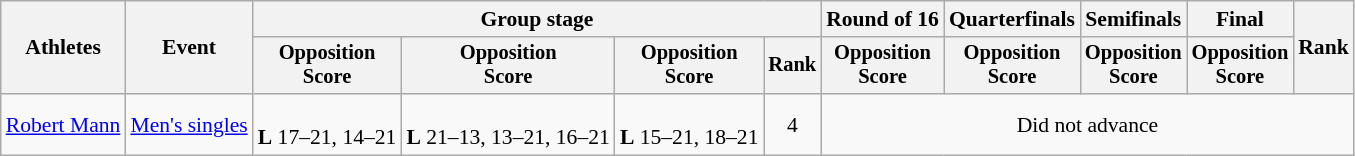<table class="wikitable" style="font-size:90%">
<tr>
<th rowspan="2">Athletes</th>
<th rowspan="2">Event</th>
<th colspan="4">Group stage</th>
<th>Round of 16</th>
<th>Quarterfinals</th>
<th>Semifinals</th>
<th>Final</th>
<th rowspan="2">Rank</th>
</tr>
<tr style="font-size:95%">
<th>Opposition<br>Score</th>
<th>Opposition<br>Score</th>
<th>Opposition<br>Score</th>
<th>Rank</th>
<th>Opposition<br>Score</th>
<th>Opposition<br>Score</th>
<th>Opposition<br>Score</th>
<th>Opposition<br>Score</th>
</tr>
<tr align="center">
<td align="left"><a href='#'>Robert Mann</a></td>
<td align="left"><a href='#'>Men's singles</a></td>
<td><br> <strong>L</strong> 17–21, 14–21</td>
<td><br> <strong>L</strong> 21–13, 13–21, 16–21</td>
<td><br> <strong>L</strong> 15–21, 18–21</td>
<td>4</td>
<td colspan=5>Did not advance</td>
</tr>
</table>
